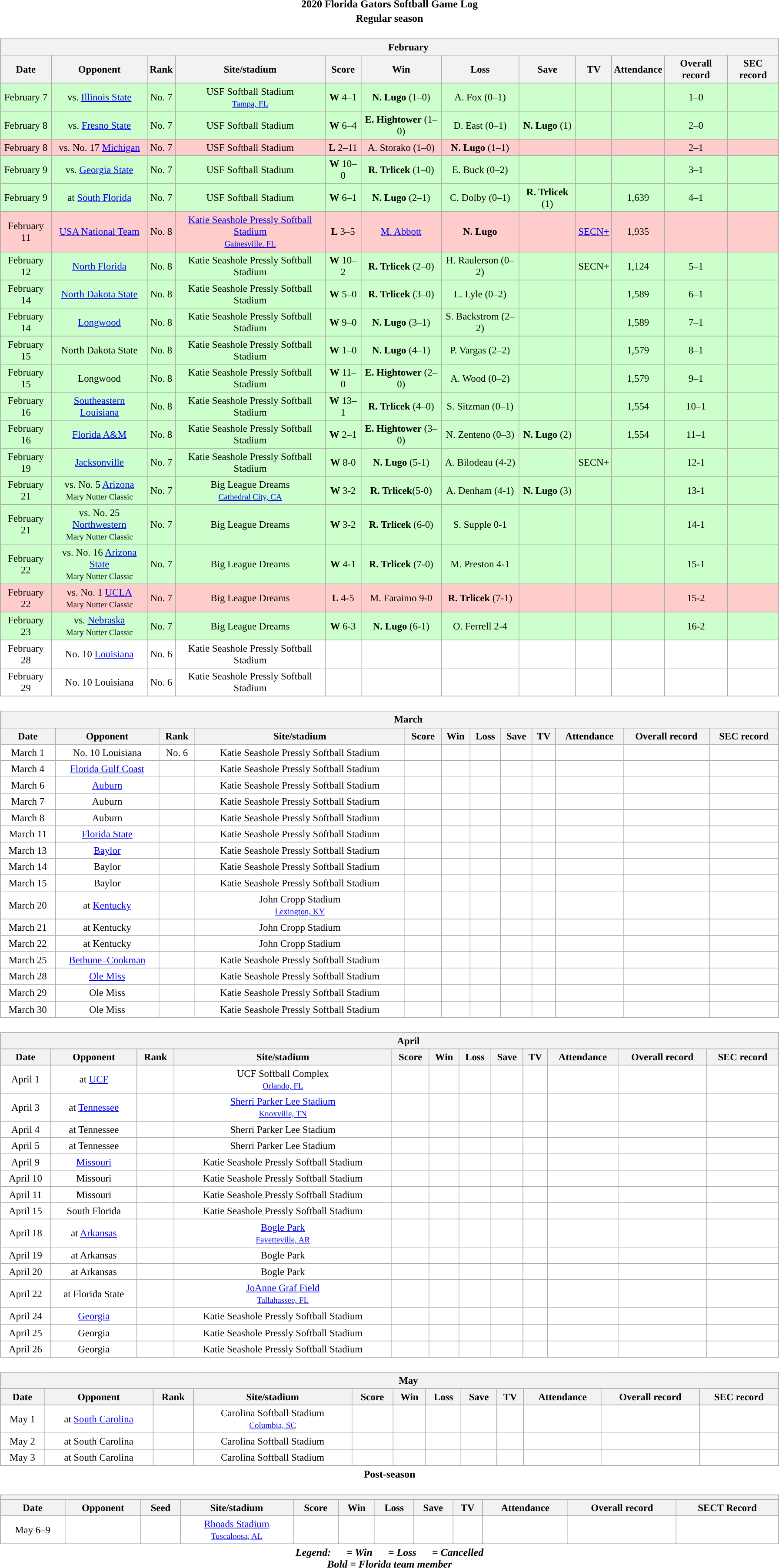<table class="toccolours" width=95% style="clear:both; margin:1.5em auto; text-align:center;">
<tr>
<th colspan=2>2020 Florida Gators Softball Game Log</th>
</tr>
<tr>
<th colspan=2>Regular season</th>
</tr>
<tr valign="top">
<td><br><table class="wikitable collapsible" style="margin:auto; width:100%; text-align:center; font-size:95%">
<tr>
<th colspan=12 style="padding-left:4em;">February</th>
</tr>
<tr>
<th>Date</th>
<th>Opponent</th>
<th>Rank</th>
<th>Site/stadium</th>
<th>Score</th>
<th>Win</th>
<th>Loss</th>
<th>Save</th>
<th>TV</th>
<th>Attendance</th>
<th>Overall record</th>
<th>SEC record</th>
</tr>
<tr align="center" bgcolor="#ccffcc">
<td>February 7</td>
<td>vs. <a href='#'>Illinois State</a></td>
<td>No. 7</td>
<td>USF Softball Stadium<br><small><a href='#'>Tampa, FL</a></small></td>
<td><strong>W</strong> 4–1</td>
<td><strong>N. Lugo</strong> (1–0)</td>
<td>A. Fox (0–1)</td>
<td></td>
<td></td>
<td></td>
<td>1–0</td>
<td></td>
</tr>
<tr align="center" bgcolor="#ccffcc">
<td>February 8</td>
<td>vs. <a href='#'>Fresno State</a></td>
<td>No. 7</td>
<td>USF Softball Stadium</td>
<td><strong>W</strong> 6–4</td>
<td><strong>E. Hightower</strong> (1–0)</td>
<td>D. East (0–1)</td>
<td><strong>N. Lugo</strong> (1)</td>
<td></td>
<td></td>
<td>2–0</td>
<td></td>
</tr>
<tr align="center" bgcolor="#ffcccc">
<td>February 8</td>
<td>vs. No. 17 <a href='#'>Michigan</a></td>
<td>No. 7</td>
<td>USF Softball Stadium</td>
<td><strong>L</strong> 2–11 </td>
<td>A. Storako (1–0)</td>
<td><strong>N. Lugo</strong> (1–1)</td>
<td></td>
<td></td>
<td></td>
<td>2–1</td>
<td></td>
</tr>
<tr align="center" bgcolor="#ccffcc">
<td>February 9</td>
<td>vs. <a href='#'>Georgia State</a></td>
<td>No. 7</td>
<td>USF Softball Stadium</td>
<td><strong>W</strong> 10–0 </td>
<td><strong>R. Trlicek</strong> (1–0)</td>
<td>E. Buck (0–2)</td>
<td></td>
<td></td>
<td></td>
<td>3–1</td>
<td></td>
</tr>
<tr align="center" bgcolor="#ccffcc">
<td>February 9</td>
<td>at <a href='#'>South Florida</a></td>
<td>No. 7</td>
<td>USF Softball Stadium</td>
<td><strong>W</strong> 6–1</td>
<td><strong>N. Lugo</strong> (2–1)</td>
<td>C. Dolby (0–1)</td>
<td><strong>R. Trlicek</strong> (1)</td>
<td></td>
<td>1,639</td>
<td>4–1</td>
<td></td>
</tr>
<tr align="center" bgcolor="#ffcccc">
<td>February 11</td>
<td><a href='#'>USA National Team</a></td>
<td>No. 8</td>
<td><a href='#'>Katie Seashole Pressly Softball Stadium</a><br><small><a href='#'>Gainesville, FL</a></small></td>
<td><strong>L</strong>  3–5</td>
<td><a href='#'>M. Abbott</a></td>
<td><strong>N. Lugo</strong></td>
<td></td>
<td><a href='#'>SECN+</a></td>
<td>1,935</td>
<td></td>
<td></td>
</tr>
<tr align="center" bgcolor="#ccffcc">
<td>February 12</td>
<td><a href='#'>North Florida</a></td>
<td>No. 8</td>
<td>Katie Seashole Pressly Softball Stadium</td>
<td><strong>W</strong> 10–2 </td>
<td><strong>R. Trlicek</strong> (2–0)</td>
<td>H. Raulerson (0–2)</td>
<td></td>
<td>SECN+</td>
<td>1,124</td>
<td>5–1</td>
<td></td>
</tr>
<tr align="center" bgcolor="#ccffcc">
<td>February 14</td>
<td><a href='#'>North Dakota State</a></td>
<td>No. 8</td>
<td>Katie Seashole Pressly Softball Stadium</td>
<td><strong>W</strong> 5–0</td>
<td><strong>R. Trlicek</strong> (3–0)</td>
<td>L. Lyle (0–2)</td>
<td></td>
<td></td>
<td>1,589</td>
<td>6–1</td>
<td></td>
</tr>
<tr align="center" bgcolor="#ccffcc">
<td>February 14</td>
<td><a href='#'>Longwood</a></td>
<td>No. 8</td>
<td>Katie Seashole Pressly Softball Stadium</td>
<td><strong>W</strong> 9–0</td>
<td><strong>N. Lugo</strong> (3–1)</td>
<td>S. Backstrom (2–2)</td>
<td></td>
<td></td>
<td>1,589</td>
<td>7–1</td>
<td></td>
</tr>
<tr align="center" bgcolor="#ccffcc">
<td>February 15</td>
<td>North Dakota State</td>
<td>No. 8</td>
<td>Katie Seashole Pressly Softball Stadium</td>
<td><strong>W</strong> 1–0</td>
<td><strong>N. Lugo</strong> (4–1)</td>
<td>P. Vargas (2–2)</td>
<td></td>
<td></td>
<td>1,579</td>
<td>8–1</td>
<td></td>
</tr>
<tr align="center" bgcolor="#ccffcc">
<td>February 15</td>
<td>Longwood</td>
<td>No. 8</td>
<td>Katie Seashole Pressly Softball Stadium</td>
<td><strong>W</strong> 11–0</td>
<td><strong>E. Hightower</strong> (2–0)</td>
<td>A. Wood (0–2)</td>
<td></td>
<td></td>
<td>1,579</td>
<td>9–1</td>
<td></td>
</tr>
<tr align="center" bgcolor="#ccffcc">
<td>February 16</td>
<td><a href='#'>Southeastern Louisiana</a></td>
<td>No. 8</td>
<td>Katie Seashole Pressly Softball Stadium</td>
<td><strong>W</strong> 13–1</td>
<td><strong>R. Trlicek</strong> (4–0)</td>
<td>S. Sitzman (0–1)</td>
<td></td>
<td></td>
<td>1,554</td>
<td>10–1</td>
<td></td>
</tr>
<tr align="center" bgcolor="#ccffcc">
<td>February 16</td>
<td><a href='#'>Florida A&M</a></td>
<td>No. 8</td>
<td>Katie Seashole Pressly Softball Stadium</td>
<td><strong>W</strong> 2–1</td>
<td><strong>E. Hightower</strong> (3–0)</td>
<td>N. Zenteno (0–3)</td>
<td><strong>N. Lugo</strong> (2)</td>
<td></td>
<td>1,554</td>
<td>11–1</td>
<td></td>
</tr>
<tr align="center" bgcolor="ccffcc">
<td>February 19</td>
<td><a href='#'>Jacksonville</a></td>
<td>No. 7</td>
<td>Katie Seashole Pressly Softball Stadium</td>
<td><strong>W</strong> 8-0</td>
<td><strong> N. Lugo</strong> (5-1)</td>
<td>A. Bilodeau (4-2)</td>
<td></td>
<td>SECN+</td>
<td></td>
<td>12-1</td>
<td></td>
</tr>
<tr align="center" bgcolor="ccffcc">
<td>February 21</td>
<td>vs. No. 5 <a href='#'>Arizona</a><br><small>Mary Nutter Classic</small></td>
<td>No. 7</td>
<td>Big League Dreams<br><small><a href='#'>Cathedral City, CA</a></small></td>
<td><strong>W</strong> 3-2</td>
<td><strong>R. Trlicek</strong>(5-0)</td>
<td>A. Denham (4-1)</td>
<td><strong>N. Lugo</strong> (3)</td>
<td></td>
<td></td>
<td>13-1</td>
<td></td>
</tr>
<tr align="center" bgcolor="ccffcc">
<td>February 21</td>
<td>vs. No. 25 <a href='#'>Northwestern</a><br><small>Mary Nutter Classic</small></td>
<td>No. 7</td>
<td>Big League Dreams</td>
<td><strong>W</strong> 3-2</td>
<td><strong> R. Trlicek</strong> (6-0)</td>
<td>S. Supple 0-1</td>
<td></td>
<td></td>
<td></td>
<td>14-1</td>
<td></td>
</tr>
<tr align="center" bgcolor="ccffcc">
<td>February 22</td>
<td>vs. No. 16 <a href='#'>Arizona State</a><br><small>Mary Nutter Classic</small></td>
<td>No. 7</td>
<td>Big League Dreams</td>
<td><strong>W</strong> 4-1</td>
<td><strong> R. Trlicek</strong> (7-0)</td>
<td>M. Preston 4-1</td>
<td></td>
<td></td>
<td></td>
<td>15-1</td>
<td></td>
</tr>
<tr align="center" bgcolor="ffcccc">
<td>February 22</td>
<td>vs. No. 1 <a href='#'>UCLA</a><br><small>Mary Nutter Classic</small></td>
<td>No. 7</td>
<td>Big League Dreams</td>
<td><strong>L</strong> 4-5</td>
<td>M. Faraimo 9-0</td>
<td><strong> R. Trlicek</strong> (7-1)</td>
<td></td>
<td></td>
<td></td>
<td>15-2</td>
<td></td>
</tr>
<tr align="center" bgcolor="ccffcc">
<td>February 23</td>
<td>vs. <a href='#'>Nebraska</a><br><small>Mary Nutter Classic</small></td>
<td>No. 7</td>
<td>Big League Dreams</td>
<td><strong>W</strong> 6-3</td>
<td><strong>N. Lugo</strong> (6-1)</td>
<td>O. Ferrell 2-4</td>
<td></td>
<td></td>
<td></td>
<td>16-2</td>
<td></td>
</tr>
<tr align="center" bgcolor="white">
<td>February 28</td>
<td>No. 10 <a href='#'>Louisiana</a></td>
<td>No. 6</td>
<td>Katie Seashole Pressly Softball Stadium</td>
<td></td>
<td></td>
<td></td>
<td></td>
<td></td>
<td></td>
<td></td>
<td></td>
</tr>
<tr align="center" bgcolor="white">
<td>February 29</td>
<td>No. 10 Louisiana</td>
<td>No. 6</td>
<td>Katie Seashole Pressly Softball Stadium</td>
<td></td>
<td></td>
<td></td>
<td></td>
<td></td>
<td></td>
<td></td>
<td></td>
</tr>
</table>
</td>
</tr>
<tr>
<td><br><table class="wikitable collapsible " style="margin:auto; width:100%; text-align:center; font-size:95%">
<tr>
<th colspan=12 style="padding-left:4em;">March</th>
</tr>
<tr>
<th>Date</th>
<th>Opponent</th>
<th>Rank</th>
<th>Site/stadium</th>
<th>Score</th>
<th>Win</th>
<th>Loss</th>
<th>Save</th>
<th>TV</th>
<th>Attendance</th>
<th>Overall record</th>
<th>SEC record</th>
</tr>
<tr align="center" bgcolor="white">
<td>March 1</td>
<td>No. 10 Louisiana</td>
<td>No. 6</td>
<td>Katie Seashole Pressly Softball Stadium</td>
<td></td>
<td></td>
<td></td>
<td></td>
<td></td>
<td></td>
<td></td>
<td></td>
</tr>
<tr align="center" bgcolor="white">
<td>March 4</td>
<td><a href='#'>Florida Gulf Coast</a></td>
<td></td>
<td>Katie Seashole Pressly Softball Stadium</td>
<td></td>
<td></td>
<td></td>
<td></td>
<td></td>
<td></td>
<td></td>
<td></td>
</tr>
<tr align="center" bgcolor="white">
<td>March 6</td>
<td><a href='#'>Auburn</a></td>
<td></td>
<td>Katie Seashole Pressly Softball Stadium</td>
<td></td>
<td></td>
<td></td>
<td></td>
<td></td>
<td></td>
<td></td>
<td></td>
</tr>
<tr align="center" bgcolor="white">
<td>March 7</td>
<td>Auburn</td>
<td></td>
<td>Katie Seashole Pressly Softball Stadium</td>
<td></td>
<td></td>
<td></td>
<td></td>
<td></td>
<td></td>
<td></td>
<td></td>
</tr>
<tr align="center" bgcolor="white">
<td>March 8</td>
<td>Auburn</td>
<td></td>
<td>Katie Seashole Pressly Softball Stadium</td>
<td></td>
<td></td>
<td></td>
<td></td>
<td></td>
<td></td>
<td></td>
<td></td>
</tr>
<tr align="center" bgcolor="white">
<td>March 11</td>
<td><a href='#'>Florida State</a></td>
<td></td>
<td>Katie Seashole Pressly Softball Stadium</td>
<td></td>
<td></td>
<td></td>
<td></td>
<td></td>
<td></td>
<td></td>
<td></td>
</tr>
<tr align="center" bgcolor="white">
<td>March 13</td>
<td><a href='#'>Baylor</a></td>
<td></td>
<td>Katie Seashole Pressly Softball Stadium</td>
<td></td>
<td></td>
<td></td>
<td></td>
<td></td>
<td></td>
<td></td>
<td></td>
</tr>
<tr align="center" bgcolor="white">
<td>March 14</td>
<td>Baylor</td>
<td></td>
<td>Katie Seashole Pressly Softball Stadium</td>
<td></td>
<td></td>
<td></td>
<td></td>
<td></td>
<td></td>
<td></td>
<td></td>
</tr>
<tr align="center" bgcolor="white">
<td>March 15</td>
<td>Baylor</td>
<td></td>
<td>Katie Seashole Pressly Softball Stadium</td>
<td></td>
<td></td>
<td></td>
<td></td>
<td></td>
<td></td>
<td></td>
<td></td>
</tr>
<tr align="center" bgcolor="white">
<td>March 20</td>
<td>at <a href='#'>Kentucky</a></td>
<td></td>
<td>John Cropp Stadium<br><small><a href='#'>Lexington, KY</a></small></td>
<td></td>
<td></td>
<td></td>
<td></td>
<td></td>
<td></td>
<td></td>
<td></td>
</tr>
<tr align="center" bgcolor="white">
<td>March 21</td>
<td>at Kentucky</td>
<td></td>
<td>John Cropp Stadium</td>
<td></td>
<td></td>
<td></td>
<td></td>
<td></td>
<td></td>
<td></td>
<td></td>
</tr>
<tr align="center" bgcolor="white">
<td>March 22</td>
<td>at Kentucky</td>
<td></td>
<td>John Cropp Stadium</td>
<td></td>
<td></td>
<td></td>
<td></td>
<td></td>
<td></td>
<td></td>
<td></td>
</tr>
<tr align="center" bgcolor="white">
<td>March 25</td>
<td><a href='#'>Bethune–Cookman</a></td>
<td></td>
<td>Katie Seashole Pressly Softball Stadium</td>
<td></td>
<td></td>
<td></td>
<td></td>
<td></td>
<td></td>
<td></td>
<td></td>
</tr>
<tr align="center" bgcolor="white">
<td>March 28</td>
<td><a href='#'>Ole Miss</a></td>
<td></td>
<td>Katie Seashole Pressly Softball Stadium</td>
<td></td>
<td></td>
<td></td>
<td></td>
<td></td>
<td></td>
<td></td>
<td></td>
</tr>
<tr align="center" bgcolor="white">
<td>March 29</td>
<td>Ole Miss</td>
<td></td>
<td>Katie Seashole Pressly Softball Stadium</td>
<td></td>
<td></td>
<td></td>
<td></td>
<td></td>
<td></td>
<td></td>
<td></td>
</tr>
<tr align="center" bgcolor="white">
<td>March 30</td>
<td>Ole Miss</td>
<td></td>
<td>Katie Seashole Pressly Softball Stadium</td>
<td></td>
<td></td>
<td></td>
<td></td>
<td></td>
<td></td>
<td></td>
<td></td>
</tr>
</table>
</td>
</tr>
<tr>
<td><br><table class="wikitable collapsible" style="margin:auto; width:100%; text-align:center; font-size:95%">
<tr>
<th colspan=12 style="padding-left:4em;">April</th>
</tr>
<tr>
<th>Date</th>
<th>Opponent</th>
<th>Rank</th>
<th>Site/stadium</th>
<th>Score</th>
<th>Win</th>
<th>Loss</th>
<th>Save</th>
<th>TV</th>
<th>Attendance</th>
<th>Overall record</th>
<th>SEC record</th>
</tr>
<tr align="center" bgcolor="white">
<td>April 1</td>
<td>at <a href='#'>UCF</a></td>
<td></td>
<td>UCF Softball Complex<br><small><a href='#'>Orlando, FL</a></small></td>
<td></td>
<td></td>
<td></td>
<td></td>
<td></td>
<td></td>
<td></td>
<td></td>
</tr>
<tr align="center" bgcolor="white">
<td>April 3</td>
<td>at <a href='#'>Tennessee</a></td>
<td></td>
<td><a href='#'>Sherri Parker Lee Stadium</a><br><small><a href='#'>Knoxville, TN</a></small></td>
<td></td>
<td></td>
<td></td>
<td></td>
<td></td>
<td></td>
<td></td>
<td></td>
</tr>
<tr align="center" bgcolor="white">
<td>April 4</td>
<td>at Tennessee</td>
<td></td>
<td>Sherri Parker Lee Stadium</td>
<td></td>
<td></td>
<td></td>
<td></td>
<td></td>
<td></td>
<td></td>
<td></td>
</tr>
<tr align="center" bgcolor="white">
<td>April 5</td>
<td>at Tennessee</td>
<td></td>
<td>Sherri Parker Lee Stadium</td>
<td></td>
<td></td>
<td></td>
<td></td>
<td></td>
<td></td>
<td></td>
<td></td>
</tr>
<tr align="center" bgcolor="white">
<td>April 9</td>
<td><a href='#'>Missouri</a></td>
<td></td>
<td>Katie Seashole Pressly Softball Stadium</td>
<td></td>
<td></td>
<td></td>
<td></td>
<td></td>
<td></td>
<td></td>
<td></td>
</tr>
<tr align="center" bgcolor="white">
<td>April 10</td>
<td>Missouri</td>
<td></td>
<td>Katie Seashole Pressly Softball Stadium</td>
<td></td>
<td></td>
<td></td>
<td></td>
<td></td>
<td></td>
<td></td>
<td></td>
</tr>
<tr align="center" bgcolor="white">
<td>April 11</td>
<td>Missouri</td>
<td></td>
<td>Katie Seashole Pressly Softball Stadium</td>
<td></td>
<td></td>
<td></td>
<td></td>
<td></td>
<td></td>
<td></td>
<td></td>
</tr>
<tr align="center" bgcolor="white">
<td>April 15</td>
<td>South Florida</td>
<td></td>
<td>Katie Seashole Pressly Softball Stadium</td>
<td></td>
<td></td>
<td></td>
<td></td>
<td></td>
<td></td>
<td></td>
<td></td>
</tr>
<tr align="center" bgcolor="white">
<td>April 18</td>
<td>at <a href='#'>Arkansas</a></td>
<td></td>
<td><a href='#'>Bogle Park</a><br><small><a href='#'>Fayetteville, AR</a></small></td>
<td></td>
<td></td>
<td></td>
<td></td>
<td></td>
<td></td>
<td></td>
<td></td>
</tr>
<tr align="center" bgcolor="white">
<td>April 19</td>
<td>at Arkansas</td>
<td></td>
<td>Bogle Park</td>
<td></td>
<td></td>
<td></td>
<td></td>
<td></td>
<td></td>
<td></td>
<td></td>
</tr>
<tr align="center" bgcolor="white">
<td>April 20</td>
<td>at Arkansas</td>
<td></td>
<td>Bogle Park</td>
<td></td>
<td></td>
<td></td>
<td></td>
<td></td>
<td></td>
<td></td>
<td></td>
</tr>
<tr align="center" bgcolor="white">
<td>April 22</td>
<td>at Florida State</td>
<td></td>
<td><a href='#'>JoAnne Graf Field</a><br><small><a href='#'>Tallahassee, FL</a></small></td>
<td></td>
<td></td>
<td></td>
<td></td>
<td></td>
<td></td>
<td></td>
<td></td>
</tr>
<tr align="center" bgcolor="white">
<td>April 24</td>
<td><a href='#'>Georgia</a></td>
<td></td>
<td>Katie Seashole Pressly Softball Stadium</td>
<td></td>
<td></td>
<td></td>
<td></td>
<td></td>
<td></td>
<td></td>
<td></td>
</tr>
<tr align="center" bgcolor="white">
<td>April 25</td>
<td>Georgia</td>
<td></td>
<td>Katie Seashole Pressly Softball Stadium</td>
<td></td>
<td></td>
<td></td>
<td></td>
<td></td>
<td></td>
<td></td>
<td></td>
</tr>
<tr align="center" bgcolor="white">
<td>April 26</td>
<td>Georgia</td>
<td></td>
<td>Katie Seashole Pressly Softball Stadium</td>
<td></td>
<td></td>
<td></td>
<td></td>
<td></td>
<td></td>
<td></td>
<td></td>
</tr>
</table>
</td>
</tr>
<tr>
<td><br><table class="wikitable collapsible" style="margin:auto; width:100%; text-align:center; font-size:95%">
<tr>
<th colspan=13 style="padding-left:4em;">May</th>
</tr>
<tr>
<th>Date</th>
<th>Opponent</th>
<th>Rank</th>
<th>Site/stadium</th>
<th>Score</th>
<th>Win</th>
<th>Loss</th>
<th>Save</th>
<th>TV</th>
<th>Attendance</th>
<th>Overall record</th>
<th>SEC record</th>
</tr>
<tr align="center" bgcolor="white">
<td>May 1</td>
<td>at <a href='#'>South Carolina</a></td>
<td></td>
<td>Carolina Softball Stadium<br><small><a href='#'>Columbia, SC</a></small></td>
<td></td>
<td></td>
<td></td>
<td></td>
<td></td>
<td></td>
<td></td>
<td></td>
</tr>
<tr align="center" bgcolor="white">
<td>May 2</td>
<td>at South Carolina</td>
<td></td>
<td>Carolina Softball Stadium</td>
<td></td>
<td></td>
<td></td>
<td></td>
<td></td>
<td></td>
<td></td>
<td></td>
</tr>
<tr align="center" bgcolor="white">
<td>May 3</td>
<td>at South Carolina</td>
<td></td>
<td>Carolina Softball Stadium</td>
<td></td>
<td></td>
<td></td>
<td></td>
<td></td>
<td></td>
<td></td>
<td></td>
</tr>
<tr align="center" bgcolor="white">
</tr>
</table>
</td>
</tr>
<tr>
<th colspan=2>Post-season</th>
</tr>
<tr>
<td><br><table class="wikitable collapsible" style="margin:auto; width:100%; text-align:center; font-size:95%">
<tr>
<th colspan=12 style="padding-left:4em;"></th>
</tr>
<tr>
<th>Date</th>
<th>Opponent</th>
<th>Seed</th>
<th>Site/stadium</th>
<th>Score</th>
<th>Win</th>
<th>Loss</th>
<th>Save</th>
<th>TV</th>
<th>Attendance</th>
<th>Overall record</th>
<th>SECT Record</th>
</tr>
<tr align="center" bgcolor="white">
<td>May 6–9</td>
<td></td>
<td></td>
<td><a href='#'>Rhoads Stadium</a><br><small><a href='#'>Tuscaloosa, AL</a></small></td>
<td></td>
<td></td>
<td></td>
<td></td>
<td></td>
<td></td>
<td></td>
<td></td>
</tr>
</table>
</td>
</tr>
<tr>
<th colspan=9><em>Legend:       = Win       = Loss       = Cancelled<br>Bold = Florida team member</em></th>
</tr>
</table>
